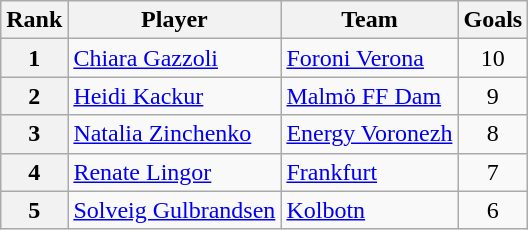<table class="wikitable">
<tr>
<th>Rank</th>
<th>Player</th>
<th>Team</th>
<th>Goals</th>
</tr>
<tr>
<th>1</th>
<td> <a href='#'>Chiara Gazzoli</a></td>
<td><a href='#'>Foroni Verona</a></td>
<td align=center>10</td>
</tr>
<tr>
<th>2</th>
<td> <a href='#'>Heidi Kackur</a></td>
<td><a href='#'>Malmö FF Dam</a></td>
<td align=center>9</td>
</tr>
<tr>
<th>3</th>
<td> <a href='#'>Natalia Zinchenko</a></td>
<td><a href='#'>Energy Voronezh</a></td>
<td align=center>8</td>
</tr>
<tr>
<th>4</th>
<td> <a href='#'>Renate Lingor</a></td>
<td><a href='#'>Frankfurt</a></td>
<td align=center>7</td>
</tr>
<tr>
<th>5</th>
<td> <a href='#'>Solveig Gulbrandsen</a></td>
<td><a href='#'>Kolbotn</a></td>
<td align=center>6</td>
</tr>
</table>
